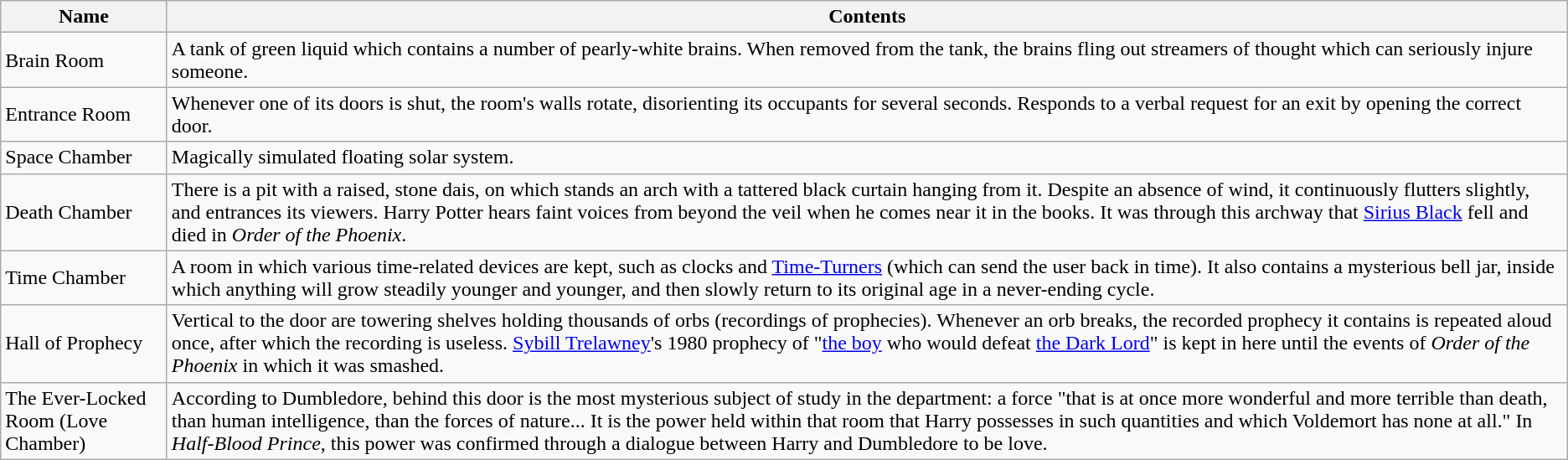<table class="wikitable">
<tr>
<th width=125>Name</th>
<th>Contents</th>
</tr>
<tr>
<td>Brain Room</td>
<td>A tank of green liquid which contains a number of pearly-white brains. When removed from the tank, the brains fling out streamers of thought which can seriously injure someone.</td>
</tr>
<tr>
<td>Entrance Room</td>
<td>Whenever one of its doors is shut, the room's walls rotate, disorienting its occupants for several seconds. Responds to a verbal request for an exit by opening the correct door.</td>
</tr>
<tr>
<td>Space Chamber</td>
<td>Magically simulated floating solar system.</td>
</tr>
<tr>
<td>Death Chamber</td>
<td>There is a pit with a raised, stone dais, on which stands an arch with a tattered black curtain hanging from it. Despite an absence of wind, it continuously flutters slightly, and entrances its viewers. Harry Potter hears faint voices from beyond the veil when he comes near it in the books. It was through this archway that <a href='#'>Sirius Black</a> fell and died in <em>Order of the Phoenix</em>.</td>
</tr>
<tr>
<td>Time Chamber</td>
<td>A room in which various time-related devices are kept, such as clocks and <a href='#'>Time-Turners</a> (which can send the user back in time). It also contains a mysterious bell jar, inside which anything will grow steadily younger and younger, and then slowly return to its original age in a never-ending cycle.</td>
</tr>
<tr>
<td>Hall of Prophecy</td>
<td>Vertical to the door are towering shelves holding thousands of orbs (recordings of prophecies). Whenever an orb breaks, the recorded prophecy it contains is repeated aloud once, after which the recording is useless. <a href='#'>Sybill Trelawney</a>'s 1980 prophecy of "<a href='#'>the boy</a> who would defeat <a href='#'>the Dark Lord</a>" is kept in here until the events of <em>Order of the Phoenix</em> in which it was smashed.</td>
</tr>
<tr>
<td>The Ever-Locked Room (Love Chamber)</td>
<td>According to Dumbledore, behind this door is the most mysterious subject of study in the department: a force "that is at once more wonderful and more terrible than death, than human intelligence, than the forces of nature... It is the power held within that room that Harry possesses in such quantities and which Voldemort has none at all." In <em>Half-Blood Prince</em>, this power was confirmed through a dialogue between Harry and Dumbledore to be love.</td>
</tr>
</table>
